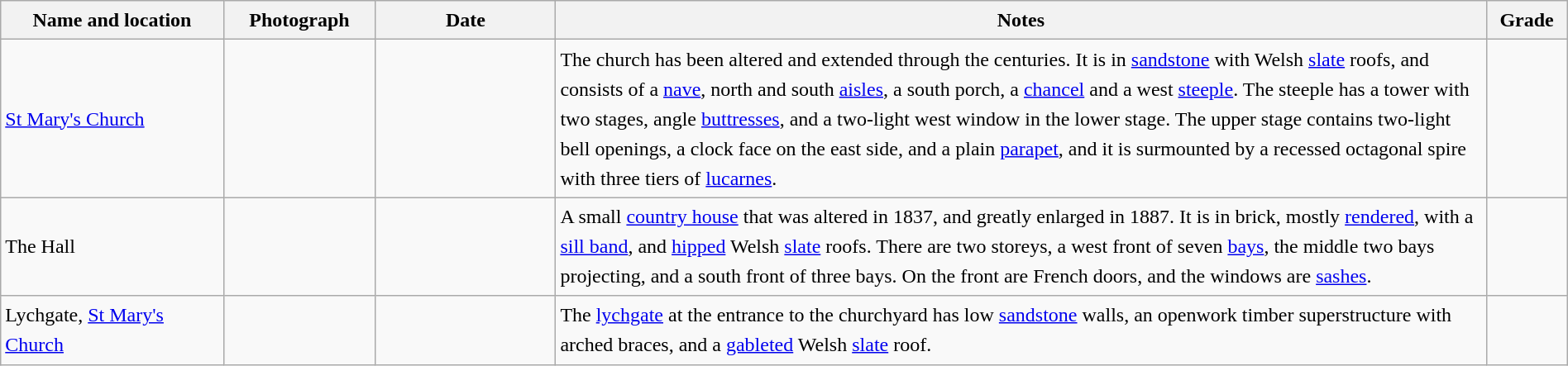<table class="wikitable sortable plainrowheaders" style="width:100%; border:0; text-align:left; line-height:150%;">
<tr>
<th scope="col"  style="width:150px">Name and location</th>
<th scope="col"  style="width:100px" class="unsortable">Photograph</th>
<th scope="col"  style="width:120px">Date</th>
<th scope="col"  style="width:650px" class="unsortable">Notes</th>
<th scope="col"  style="width:50px">Grade</th>
</tr>
<tr>
<td><a href='#'>St Mary's Church</a><br><small></small></td>
<td></td>
<td align="center"></td>
<td>The church has been altered and extended through the centuries.  It is in <a href='#'>sandstone</a> with Welsh <a href='#'>slate</a> roofs, and consists of a <a href='#'>nave</a>, north and south <a href='#'>aisles</a>, a south porch, a <a href='#'>chancel</a> and a west <a href='#'>steeple</a>.  The steeple has a tower with two stages, angle <a href='#'>buttresses</a>, and a two-light west window in the lower stage.  The upper stage contains two-light bell openings, a clock face on the east side, and a plain <a href='#'>parapet</a>, and it is surmounted by a recessed octagonal spire with three tiers of <a href='#'>lucarnes</a>.</td>
<td align="center" ></td>
</tr>
<tr>
<td>The Hall<br><small></small></td>
<td></td>
<td align="center"></td>
<td>A small <a href='#'>country house</a> that was altered in 1837, and greatly enlarged in 1887.  It is in brick, mostly <a href='#'>rendered</a>, with a <a href='#'>sill band</a>, and <a href='#'>hipped</a> Welsh <a href='#'>slate</a> roofs.  There are two storeys, a west front of seven <a href='#'>bays</a>, the middle two bays projecting, and a south front of three bays.  On the front are French doors, and the windows are <a href='#'>sashes</a>.</td>
<td align="center" ></td>
</tr>
<tr>
<td>Lychgate, <a href='#'>St Mary's Church</a><br><small></small></td>
<td></td>
<td align="center"></td>
<td>The <a href='#'>lychgate</a> at the entrance to the churchyard has low <a href='#'>sandstone</a> walls, an openwork timber superstructure with arched braces, and a <a href='#'>gableted</a> Welsh <a href='#'>slate</a> roof.</td>
<td align="center" ></td>
</tr>
<tr>
</tr>
</table>
